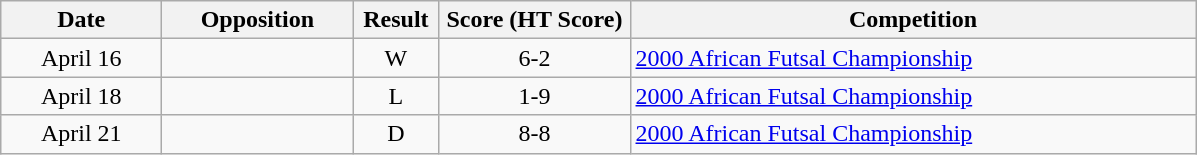<table class="wikitable" style="text-align: center;">
<tr>
<th width="100">Date</th>
<th width="120">Opposition</th>
<th width="50">Result</th>
<th width="120">Score (HT Score)</th>
<th width="370">Competition</th>
</tr>
<tr>
<td>April 16</td>
<td align="left"></td>
<td>W</td>
<td>6-2</td>
<td align="left"><a href='#'>2000 African Futsal Championship</a> </td>
</tr>
<tr>
<td>April 18</td>
<td align="left"></td>
<td>L</td>
<td>1-9 </td>
<td align="left"><a href='#'>2000 African Futsal Championship</a></td>
</tr>
<tr>
<td>April 21</td>
<td align="left"></td>
<td>D</td>
<td>8-8</td>
<td align="left"><a href='#'>2000 African Futsal Championship</a></td>
</tr>
</table>
